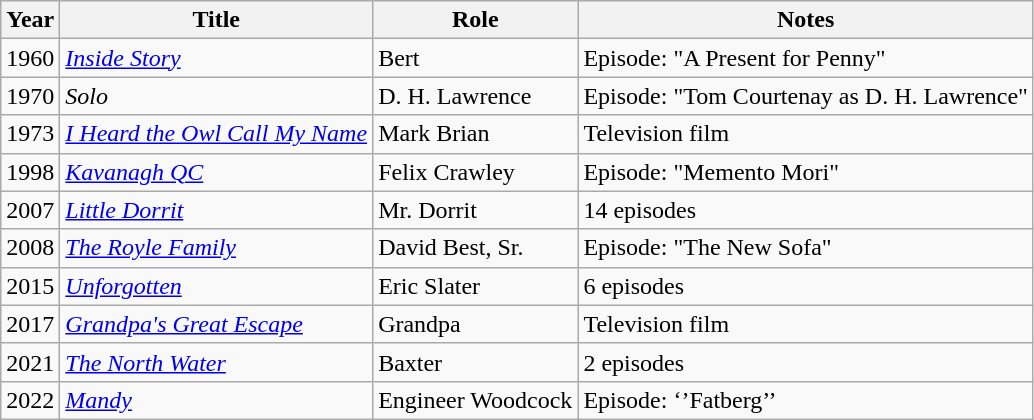<table class="wikitable sortable">
<tr>
<th>Year</th>
<th>Title</th>
<th>Role</th>
<th class="unsortable">Notes</th>
</tr>
<tr>
<td>1960</td>
<td><em><a href='#'>Inside Story</a></em></td>
<td>Bert</td>
<td>Episode: "A Present for Penny"</td>
</tr>
<tr>
<td>1970</td>
<td><em>Solo</em></td>
<td>D. H. Lawrence</td>
<td>Episode: "Tom Courtenay as D. H. Lawrence"</td>
</tr>
<tr>
<td>1973</td>
<td><em><a href='#'>I Heard the Owl Call My Name</a></em></td>
<td>Mark Brian</td>
<td>Television film</td>
</tr>
<tr>
<td>1998</td>
<td><em><a href='#'>Kavanagh QC</a></em></td>
<td>Felix Crawley</td>
<td>Episode: "Memento Mori"</td>
</tr>
<tr>
<td>2007</td>
<td><em><a href='#'>Little Dorrit</a></em></td>
<td>Mr. Dorrit</td>
<td>14 episodes</td>
</tr>
<tr>
<td>2008</td>
<td><em><a href='#'>The Royle Family</a></em></td>
<td>David Best, Sr.</td>
<td>Episode: "The New Sofa"</td>
</tr>
<tr>
<td>2015</td>
<td><em><a href='#'>Unforgotten</a></em></td>
<td>Eric Slater</td>
<td>6 episodes</td>
</tr>
<tr>
<td>2017</td>
<td><em><a href='#'>Grandpa's Great Escape</a></em></td>
<td>Grandpa</td>
<td>Television film</td>
</tr>
<tr>
<td>2021</td>
<td><em><a href='#'>The North Water</a></em></td>
<td>Baxter</td>
<td>2 episodes</td>
</tr>
<tr>
<td>2022</td>
<td><em><a href='#'>Mandy</a></em></td>
<td>Engineer Woodcock</td>
<td>Episode: ‘’Fatberg’’</td>
</tr>
</table>
